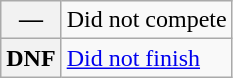<table class="wikitable">
<tr>
<th scope="row">—</th>
<td>Did not compete</td>
</tr>
<tr>
<th scope="row">DNF</th>
<td><a href='#'>Did not finish</a></td>
</tr>
</table>
